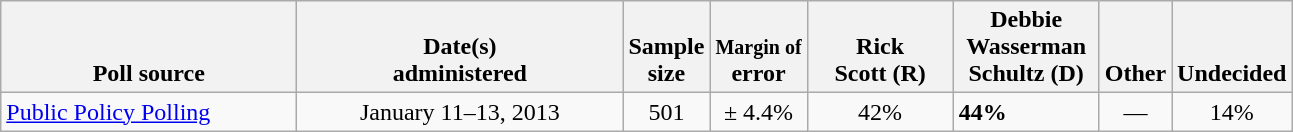<table class="wikitable">
<tr valign= bottom>
<th style="width:190px;">Poll source</th>
<th style="width:210px;">Date(s)<br>administered</th>
<th class=small>Sample<br>size</th>
<th><small>Margin of</small><br>error</th>
<th style="width:90px;">Rick<br>Scott (R)</th>
<th style="width:90px;">Debbie<br>Wasserman Schultz (D)</th>
<th>Other</th>
<th>Undecided</th>
</tr>
<tr>
<td><a href='#'>Public Policy Polling</a></td>
<td align=center>January 11–13, 2013</td>
<td align=center>501</td>
<td align=center>± 4.4%</td>
<td align=center>42%</td>
<td><strong>44%</strong></td>
<td align=center>—</td>
<td align=center>14%</td>
</tr>
</table>
